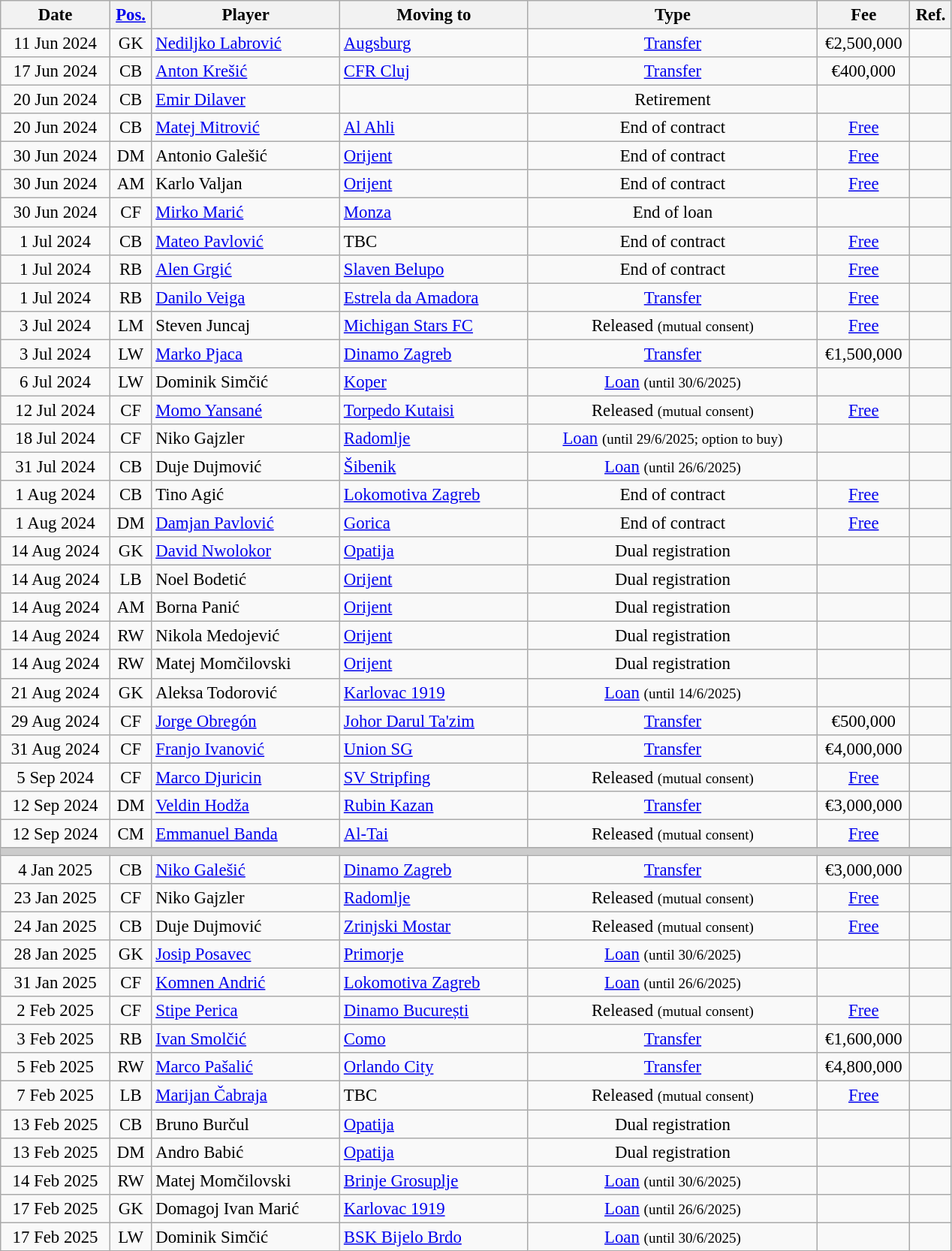<table class="wikitable" style="font-size: 95%; text-align: center;">
<tr>
<th width=90>Date</th>
<th width=30><a href='#'>Pos.</a></th>
<th width=160>Player</th>
<th width=160>Moving to</th>
<th width=250>Type</th>
<th width=75>Fee</th>
<th width=30>Ref.</th>
</tr>
<tr>
<td>11 Jun 2024</td>
<td>GK</td>
<td style="text-align:left;"> <a href='#'>Nediljko Labrović</a></td>
<td style="text-align:left;"> <a href='#'>Augsburg</a></td>
<td><a href='#'>Transfer</a></td>
<td>€2,500,000</td>
<td></td>
</tr>
<tr>
<td>17 Jun 2024</td>
<td>CB</td>
<td style="text-align:left;"> <a href='#'>Anton Krešić</a></td>
<td style="text-align:left;"> <a href='#'>CFR Cluj</a></td>
<td><a href='#'>Transfer</a></td>
<td>€400,000</td>
<td></td>
</tr>
<tr>
<td>20 Jun 2024</td>
<td>CB</td>
<td style="text-align:left;"> <a href='#'>Emir Dilaver</a></td>
<td></td>
<td>Retirement</td>
<td></td>
<td></td>
</tr>
<tr>
<td>20 Jun 2024</td>
<td>CB</td>
<td style="text-align:left;"> <a href='#'>Matej Mitrović</a></td>
<td style="text-align:left;"> <a href='#'>Al Ahli</a></td>
<td>End of contract</td>
<td><a href='#'>Free</a></td>
<td></td>
</tr>
<tr>
<td>30 Jun 2024</td>
<td>DM</td>
<td style="text-align:left;"> Antonio Galešić</td>
<td style="text-align:left;"> <a href='#'>Orijent</a></td>
<td>End of contract</td>
<td><a href='#'>Free</a></td>
<td></td>
</tr>
<tr>
<td>30 Jun 2024</td>
<td>AM</td>
<td style="text-align:left;"> Karlo Valjan</td>
<td style="text-align:left;"> <a href='#'>Orijent</a></td>
<td>End of contract</td>
<td><a href='#'>Free</a></td>
<td></td>
</tr>
<tr>
<td>30 Jun 2024</td>
<td>CF</td>
<td style="text-align:left;"> <a href='#'>Mirko Marić</a></td>
<td style="text-align:left;"> <a href='#'>Monza</a></td>
<td>End of loan</td>
<td></td>
<td></td>
</tr>
<tr>
<td>1 Jul 2024</td>
<td>CB</td>
<td style="text-align:left;"> <a href='#'>Mateo Pavlović</a></td>
<td style="text-align:left;">TBC</td>
<td>End of contract</td>
<td><a href='#'>Free</a></td>
<td></td>
</tr>
<tr>
<td>1 Jul 2024</td>
<td>RB</td>
<td style="text-align:left;"> <a href='#'>Alen Grgić</a></td>
<td style="text-align:left;"> <a href='#'>Slaven Belupo</a></td>
<td>End of contract</td>
<td><a href='#'>Free</a></td>
<td></td>
</tr>
<tr>
<td>1 Jul 2024</td>
<td>RB</td>
<td style="text-align:left;"> <a href='#'>Danilo Veiga</a></td>
<td style="text-align:left;"> <a href='#'>Estrela da Amadora</a></td>
<td><a href='#'>Transfer</a></td>
<td><a href='#'>Free</a></td>
<td></td>
</tr>
<tr>
<td>3 Jul 2024</td>
<td>LM</td>
<td style="text-align:left;"> Steven Juncaj</td>
<td style="text-align:left;"> <a href='#'>Michigan Stars FC</a></td>
<td>Released <small>(mutual consent)</small></td>
<td><a href='#'>Free</a></td>
<td></td>
</tr>
<tr>
<td>3 Jul 2024</td>
<td>LW</td>
<td style="text-align:left;"> <a href='#'>Marko Pjaca</a></td>
<td style="text-align:left;"> <a href='#'>Dinamo Zagreb</a></td>
<td><a href='#'>Transfer</a></td>
<td>€1,500,000</td>
<td></td>
</tr>
<tr>
<td>6 Jul 2024</td>
<td>LW</td>
<td style="text-align:left;"> Dominik Simčić</td>
<td style="text-align:left;"> <a href='#'>Koper</a></td>
<td><a href='#'>Loan</a> <small>(until 30/6/2025)</small></td>
<td></td>
<td></td>
</tr>
<tr>
<td>12 Jul 2024</td>
<td>CF</td>
<td style="text-align:left;"> <a href='#'>Momo Yansané</a></td>
<td style="text-align:left;"> <a href='#'>Torpedo Kutaisi</a></td>
<td>Released <small>(mutual consent)</small></td>
<td><a href='#'>Free</a></td>
<td></td>
</tr>
<tr>
<td>18 Jul 2024</td>
<td>CF</td>
<td style="text-align:left;"> Niko Gajzler</td>
<td style="text-align:left;"> <a href='#'>Radomlje</a></td>
<td><a href='#'>Loan</a> <small>(until 29/6/2025; option to buy)</small></td>
<td></td>
<td></td>
</tr>
<tr>
<td>31 Jul 2024</td>
<td>CB</td>
<td style="text-align:left;"> Duje Dujmović</td>
<td style="text-align:left;"> <a href='#'>Šibenik</a></td>
<td><a href='#'>Loan</a> <small>(until 26/6/2025)</small></td>
<td></td>
<td></td>
</tr>
<tr>
<td>1 Aug 2024</td>
<td>CB</td>
<td style="text-align:left;"> Tino Agić</td>
<td style="text-align:left;"> <a href='#'>Lokomotiva Zagreb</a></td>
<td>End of contract</td>
<td><a href='#'>Free</a></td>
<td></td>
</tr>
<tr>
<td>1 Aug 2024</td>
<td>DM</td>
<td style="text-align:left;"> <a href='#'>Damjan Pavlović</a></td>
<td style="text-align:left;"> <a href='#'>Gorica</a></td>
<td>End of contract</td>
<td><a href='#'>Free</a></td>
<td></td>
</tr>
<tr>
<td>14 Aug 2024</td>
<td>GK</td>
<td style="text-align:left;"> <a href='#'>David Nwolokor</a></td>
<td style="text-align:left;"> <a href='#'>Opatija</a></td>
<td>Dual registration</td>
<td></td>
<td></td>
</tr>
<tr>
<td>14 Aug 2024</td>
<td>LB</td>
<td style="text-align:left;"> Noel Bodetić</td>
<td style="text-align:left;"> <a href='#'>Orijent</a></td>
<td>Dual registration</td>
<td></td>
<td></td>
</tr>
<tr>
<td>14 Aug 2024</td>
<td>AM</td>
<td style="text-align:left;"> Borna Panić</td>
<td style="text-align:left;"> <a href='#'>Orijent</a></td>
<td>Dual registration</td>
<td></td>
<td></td>
</tr>
<tr>
<td>14 Aug 2024</td>
<td>RW</td>
<td style="text-align:left;"> Nikola Medojević</td>
<td style="text-align:left;"> <a href='#'>Orijent</a></td>
<td>Dual registration</td>
<td></td>
<td></td>
</tr>
<tr>
<td>14 Aug 2024</td>
<td>RW</td>
<td style="text-align:left;"> Matej Momčilovski</td>
<td style="text-align:left;"> <a href='#'>Orijent</a></td>
<td>Dual registration</td>
<td></td>
<td></td>
</tr>
<tr>
<td>21 Aug 2024</td>
<td>GK</td>
<td style="text-align:left;"> Aleksa Todorović</td>
<td style="text-align:left;"> <a href='#'>Karlovac 1919</a></td>
<td><a href='#'>Loan</a> <small>(until 14/6/2025)</small></td>
<td></td>
<td></td>
</tr>
<tr>
<td>29 Aug 2024</td>
<td>CF</td>
<td style="text-align:left;"> <a href='#'>Jorge Obregón</a></td>
<td style="text-align:left;"> <a href='#'>Johor Darul Ta'zim</a></td>
<td><a href='#'>Transfer</a></td>
<td>€500,000</td>
<td></td>
</tr>
<tr>
<td>31 Aug 2024</td>
<td>CF</td>
<td style="text-align:left;"> <a href='#'>Franjo Ivanović</a></td>
<td style="text-align:left;"> <a href='#'>Union SG</a></td>
<td><a href='#'>Transfer</a></td>
<td>€4,000,000</td>
<td></td>
</tr>
<tr>
<td>5 Sep 2024</td>
<td>CF</td>
<td style="text-align:left;"> <a href='#'>Marco Djuricin</a></td>
<td style="text-align:left;"> <a href='#'>SV Stripfing</a></td>
<td>Released <small>(mutual consent)</small></td>
<td><a href='#'>Free</a></td>
<td></td>
</tr>
<tr>
<td>12 Sep 2024</td>
<td>DM</td>
<td style="text-align:left;"> <a href='#'>Veldin Hodža</a></td>
<td style="text-align:left;"> <a href='#'>Rubin Kazan</a></td>
<td><a href='#'>Transfer</a></td>
<td>€3,000,000</td>
<td></td>
</tr>
<tr>
<td>12 Sep 2024</td>
<td>CM</td>
<td style="text-align:left;"> <a href='#'>Emmanuel Banda</a></td>
<td style="text-align:left;"> <a href='#'>Al-Tai</a></td>
<td>Released <small>(mutual consent)</small></td>
<td><a href='#'>Free</a></td>
<td></td>
</tr>
<tr style="color:#CCCCCC;background-color:#CCCCCC">
<td colspan="7"></td>
</tr>
<tr>
<td>4 Jan 2025</td>
<td>CB</td>
<td style="text-align:left;"> <a href='#'>Niko Galešić</a></td>
<td style="text-align:left;"> <a href='#'>Dinamo Zagreb</a></td>
<td><a href='#'>Transfer</a></td>
<td>€3,000,000</td>
<td></td>
</tr>
<tr>
<td>23 Jan 2025</td>
<td>CF</td>
<td style="text-align:left;"> Niko Gajzler</td>
<td style="text-align:left;"> <a href='#'>Radomlje</a></td>
<td>Released <small>(mutual consent)</small></td>
<td><a href='#'>Free</a></td>
<td></td>
</tr>
<tr>
<td>24 Jan 2025</td>
<td>CB</td>
<td style="text-align:left;"> Duje Dujmović</td>
<td style="text-align:left;"> <a href='#'>Zrinjski Mostar</a></td>
<td>Released <small>(mutual consent)</small></td>
<td><a href='#'>Free</a></td>
<td></td>
</tr>
<tr>
<td>28 Jan 2025</td>
<td>GK</td>
<td style="text-align:left;"> <a href='#'>Josip Posavec</a></td>
<td style="text-align:left;"> <a href='#'>Primorje</a></td>
<td><a href='#'>Loan</a> <small>(until 30/6/2025)</small></td>
<td></td>
<td></td>
</tr>
<tr>
<td>31 Jan 2025</td>
<td>CF</td>
<td style="text-align:left;"> <a href='#'>Komnen Andrić</a></td>
<td style="text-align:left;"> <a href='#'>Lokomotiva Zagreb</a></td>
<td><a href='#'>Loan</a> <small>(until 26/6/2025)</small></td>
<td></td>
<td></td>
</tr>
<tr>
<td>2 Feb 2025</td>
<td>CF</td>
<td style="text-align:left;"> <a href='#'>Stipe Perica</a></td>
<td style="text-align:left;"> <a href='#'>Dinamo București</a></td>
<td>Released <small>(mutual consent)</small></td>
<td><a href='#'>Free</a></td>
<td></td>
</tr>
<tr>
<td>3 Feb 2025</td>
<td>RB</td>
<td style="text-align:left;"> <a href='#'>Ivan Smolčić</a></td>
<td style="text-align:left;"> <a href='#'>Como</a></td>
<td><a href='#'>Transfer</a></td>
<td>€1,600,000</td>
<td></td>
</tr>
<tr>
<td>5 Feb 2025</td>
<td>RW</td>
<td style="text-align:left;"> <a href='#'>Marco Pašalić</a></td>
<td style="text-align:left;"> <a href='#'>Orlando City</a></td>
<td><a href='#'>Transfer</a></td>
<td>€4,800,000</td>
<td></td>
</tr>
<tr>
<td>7 Feb 2025</td>
<td>LB</td>
<td style="text-align:left;"> <a href='#'>Marijan Čabraja</a></td>
<td style="text-align:left;">TBC</td>
<td>Released <small>(mutual consent)</small></td>
<td><a href='#'>Free</a></td>
<td></td>
</tr>
<tr>
<td>13 Feb 2025</td>
<td>CB</td>
<td style="text-align:left;"> Bruno Burčul</td>
<td style="text-align:left;"> <a href='#'>Opatija</a></td>
<td>Dual registration</td>
<td></td>
<td></td>
</tr>
<tr>
<td>13 Feb 2025</td>
<td>DM</td>
<td style="text-align:left;"> Andro Babić</td>
<td style="text-align:left;"> <a href='#'>Opatija</a></td>
<td>Dual registration</td>
<td></td>
<td></td>
</tr>
<tr>
<td>14 Feb 2025</td>
<td>RW</td>
<td style="text-align:left;"> Matej Momčilovski</td>
<td style="text-align:left;"> <a href='#'>Brinje Grosuplje</a></td>
<td><a href='#'>Loan</a> <small>(until 30/6/2025)</small></td>
<td></td>
<td></td>
</tr>
<tr>
<td>17 Feb 2025</td>
<td>GK</td>
<td style="text-align:left;"> Domagoj Ivan Marić</td>
<td style="text-align:left;"> <a href='#'>Karlovac 1919</a></td>
<td><a href='#'>Loan</a> <small>(until 26/6/2025)</small></td>
<td></td>
<td></td>
</tr>
<tr>
<td>17 Feb 2025</td>
<td>LW</td>
<td style="text-align:left;"> Dominik Simčić</td>
<td style="text-align:left;"> <a href='#'>BSK Bijelo Brdo</a></td>
<td><a href='#'>Loan</a> <small>(until 30/6/2025)</small></td>
<td></td>
<td></td>
</tr>
</table>
